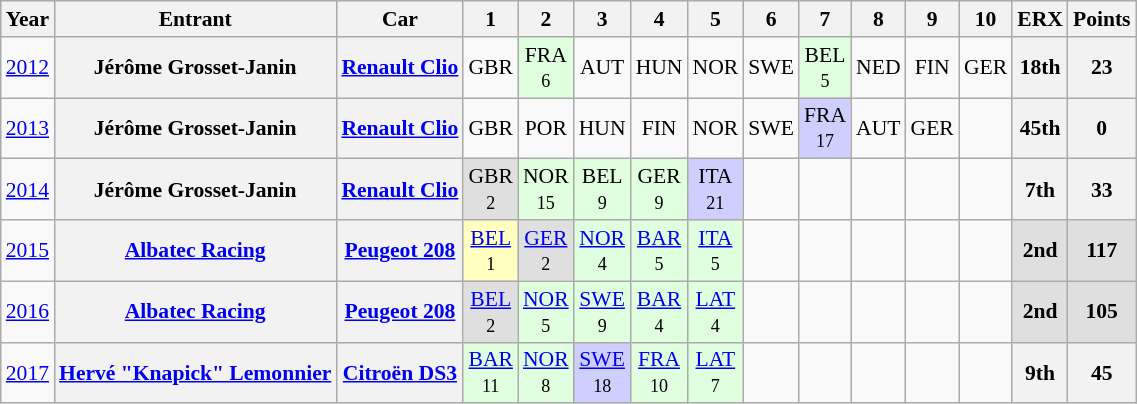<table class="wikitable" border="1" style="text-align:center; font-size:90%;">
<tr valign="top">
<th>Year</th>
<th>Entrant</th>
<th>Car</th>
<th>1</th>
<th>2</th>
<th>3</th>
<th>4</th>
<th>5</th>
<th>6</th>
<th>7</th>
<th>8</th>
<th>9</th>
<th>10</th>
<th>ERX</th>
<th>Points</th>
</tr>
<tr>
<td><a href='#'>2012</a></td>
<th>Jérôme Grosset-Janin</th>
<th><a href='#'>Renault Clio</a></th>
<td>GBR<br><small></small></td>
<td style="background:#DFFFDF;">FRA<br><small>6</small></td>
<td>AUT<br><small></small></td>
<td>HUN<br><small></small></td>
<td>NOR<br><small></small></td>
<td>SWE<br><small></small></td>
<td style="background:#DFFFDF;">BEL<br><small>5</small></td>
<td>NED<br><small></small></td>
<td>FIN<br><small></small></td>
<td>GER<br><small></small></td>
<th>18th</th>
<th>23</th>
</tr>
<tr>
<td><a href='#'>2013</a></td>
<th>Jérôme Grosset-Janin</th>
<th><a href='#'>Renault Clio</a></th>
<td>GBR<br><small></small></td>
<td>POR<br><small></small></td>
<td>HUN<br><small></small></td>
<td>FIN<br><small></small></td>
<td>NOR<br><small></small></td>
<td>SWE<br><small></small></td>
<td style="background:#CFCFFF;">FRA<br><small>17</small></td>
<td>AUT<br><small></small></td>
<td>GER<br><small></small></td>
<td></td>
<th>45th</th>
<th>0</th>
</tr>
<tr>
<td><a href='#'>2014</a></td>
<th>Jérôme Grosset-Janin</th>
<th><a href='#'>Renault Clio</a></th>
<td style="background:#DFDFDF;">GBR<br><small>2</small></td>
<td style="background:#DFFFDF;">NOR<br><small>15</small></td>
<td style="background:#DFFFDF;">BEL<br><small>9</small></td>
<td style="background:#DFFFDF;">GER<br><small>9</small></td>
<td style="background:#CFCFFF;">ITA<br><small>21</small></td>
<td></td>
<td></td>
<td></td>
<td></td>
<td></td>
<th>7th</th>
<th>33</th>
</tr>
<tr>
<td><a href='#'>2015</a></td>
<th><a href='#'>Albatec Racing</a></th>
<th><a href='#'>Peugeot 208</a></th>
<td style="background:#FFFFBF;"><a href='#'>BEL</a><br><small>1</small></td>
<td style="background:#DFDFDF;"><a href='#'>GER</a><br><small>2</small></td>
<td style="background:#DFFFDF;"><a href='#'>NOR</a><br><small>4</small></td>
<td style="background:#DFFFDF;"><a href='#'>BAR</a><br><small>5</small></td>
<td style="background:#DFFFDF;"><a href='#'>ITA</a><br><small>5</small></td>
<td></td>
<td></td>
<td></td>
<td></td>
<td></td>
<th style="background:#DFDFDF;">2nd</th>
<th style="background:#DFDFDF;">117</th>
</tr>
<tr>
<td><a href='#'>2016</a></td>
<th><a href='#'>Albatec Racing</a></th>
<th><a href='#'>Peugeot 208</a></th>
<td style="background:#DFDFDF;"><a href='#'>BEL</a><br><small>2</small></td>
<td style="background:#DFFFDF;"><a href='#'>NOR</a><br><small>5</small></td>
<td style="background:#DFFFDF;"><a href='#'>SWE</a><br><small>9</small></td>
<td style="background:#DFFFDF;"><a href='#'>BAR</a><br><small>4</small></td>
<td style="background:#DFFFDF;"><a href='#'>LAT</a><br><small>4</small></td>
<td></td>
<td></td>
<td></td>
<td></td>
<td></td>
<th style="background:#DFDFDF;">2nd</th>
<th style="background:#DFDFDF;">105</th>
</tr>
<tr>
<td><a href='#'>2017</a></td>
<th><a href='#'>Hervé "Knapick" Lemonnier</a></th>
<th><a href='#'>Citroën DS3</a></th>
<td style="background:#DFFFDF;"><a href='#'>BAR</a><br><small>11</small></td>
<td style="background:#DFFFDF;"><a href='#'>NOR</a><br><small>8</small></td>
<td style="background:#CFCFFF;"><a href='#'>SWE</a><br><small>18</small></td>
<td style="background:#DFFFDF;"><a href='#'>FRA</a><br><small>10</small></td>
<td style="background:#DFFFDF;"><a href='#'>LAT</a><br><small>7</small></td>
<td></td>
<td></td>
<td></td>
<td></td>
<td></td>
<th>9th</th>
<th>45</th>
</tr>
</table>
